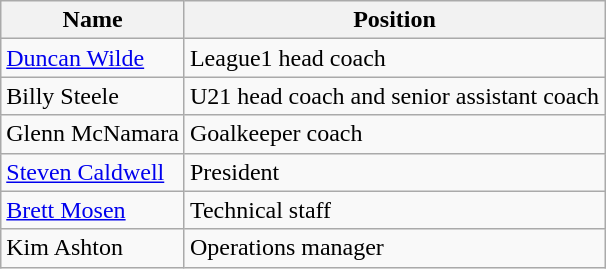<table class="wikitable">
<tr>
<th>Name</th>
<th>Position</th>
</tr>
<tr>
<td> <a href='#'>Duncan Wilde</a></td>
<td>League1 head coach</td>
</tr>
<tr>
<td> Billy Steele</td>
<td>U21 head coach  and senior assistant coach</td>
</tr>
<tr>
<td> Glenn McNamara</td>
<td>Goalkeeper coach</td>
</tr>
<tr>
<td> <a href='#'>Steven Caldwell</a></td>
<td>President</td>
</tr>
<tr>
<td> <a href='#'>Brett Mosen</a></td>
<td>Technical staff</td>
</tr>
<tr>
<td> Kim Ashton</td>
<td>Operations manager</td>
</tr>
</table>
